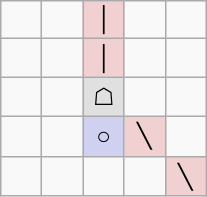<table border="1" class="wikitable">
<tr align=center>
<td width="20"> </td>
<td width="20"> </td>
<td width="20" style="background:#f0d0d0;">│</td>
<td width="20"> </td>
<td width="20"> </td>
</tr>
<tr align=center>
<td> </td>
<td> </td>
<td style="background:#f0d0d0;">│</td>
<td> </td>
<td> </td>
</tr>
<tr align=center>
<td> </td>
<td> </td>
<td style="background:#e0e0e0;">☖</td>
<td> </td>
<td> </td>
</tr>
<tr align=center>
<td> </td>
<td> </td>
<td style="background:#d0d0f0;">○</td>
<td style="background:#f0d0d0;">╲</td>
<td> </td>
</tr>
<tr align=center>
<td> </td>
<td> </td>
<td> </td>
<td> </td>
<td style="background:#f0d0d0;">╲</td>
</tr>
</table>
